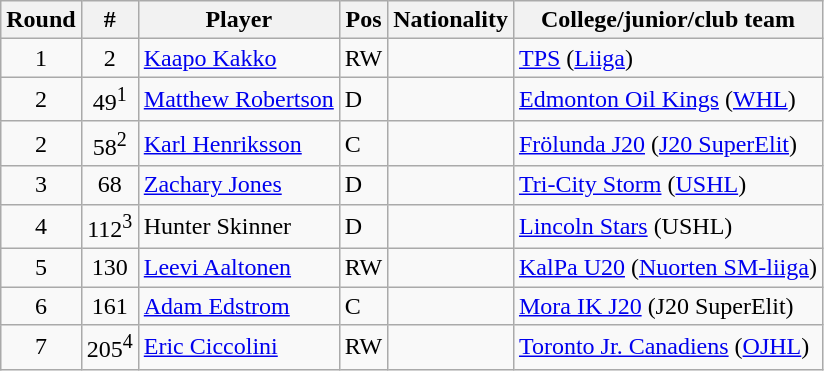<table class="wikitable">
<tr>
<th>Round</th>
<th>#</th>
<th>Player</th>
<th>Pos</th>
<th>Nationality</th>
<th>College/junior/club team</th>
</tr>
<tr>
<td style="text-align:center;">1</td>
<td style="text-align:center;">2</td>
<td><a href='#'>Kaapo Kakko</a></td>
<td>RW</td>
<td></td>
<td><a href='#'>TPS</a> (<a href='#'>Liiga</a>)</td>
</tr>
<tr>
<td style="text-align:center;">2</td>
<td style="text-align:center;">49<sup>1</sup></td>
<td><a href='#'>Matthew Robertson</a></td>
<td>D</td>
<td></td>
<td><a href='#'>Edmonton Oil Kings</a> (<a href='#'>WHL</a>)</td>
</tr>
<tr>
<td style="text-align:center;">2</td>
<td style="text-align:center;">58<sup>2</sup></td>
<td><a href='#'>Karl Henriksson</a></td>
<td>C</td>
<td></td>
<td><a href='#'>Frölunda J20</a> (<a href='#'>J20 SuperElit</a>)</td>
</tr>
<tr>
<td style="text-align:center;">3</td>
<td style="text-align:center;">68</td>
<td><a href='#'>Zachary Jones</a></td>
<td>D</td>
<td></td>
<td><a href='#'>Tri-City Storm</a> (<a href='#'>USHL</a>)</td>
</tr>
<tr>
<td style="text-align:center;">4</td>
<td style="text-align:center;">112<sup>3</sup></td>
<td>Hunter Skinner</td>
<td>D</td>
<td></td>
<td><a href='#'>Lincoln Stars</a> (USHL)</td>
</tr>
<tr>
<td style="text-align:center;">5</td>
<td style="text-align:center;">130</td>
<td><a href='#'>Leevi Aaltonen</a></td>
<td>RW</td>
<td></td>
<td><a href='#'>KalPa U20</a> (<a href='#'>Nuorten SM-liiga</a>)</td>
</tr>
<tr>
<td style="text-align:center;">6</td>
<td style="text-align:center;">161</td>
<td><a href='#'>Adam Edstrom</a></td>
<td>C</td>
<td></td>
<td><a href='#'>Mora IK J20</a> (J20 SuperElit)</td>
</tr>
<tr>
<td style="text-align:center;">7</td>
<td style="text-align:center;">205<sup>4</sup></td>
<td><a href='#'>Eric Ciccolini</a></td>
<td>RW</td>
<td></td>
<td><a href='#'>Toronto Jr. Canadiens</a> (<a href='#'>OJHL</a>)</td>
</tr>
</table>
